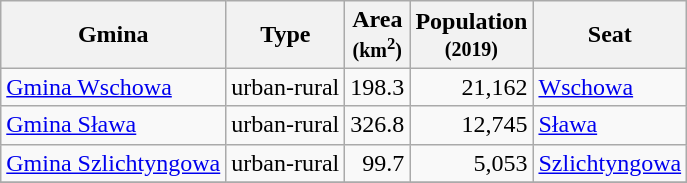<table class="wikitable sortable">
<tr>
<th>Gmina</th>
<th>Type</th>
<th>Area<br><small>(km<sup>2</sup>)</small></th>
<th>Population<br><small>(2019)</small></th>
<th>Seat</th>
</tr>
<tr>
<td><a href='#'>Gmina Wschowa</a></td>
<td>urban-rural</td>
<td style="text-align:right;">198.3</td>
<td style="text-align:right;">21,162</td>
<td><a href='#'>Wschowa</a></td>
</tr>
<tr>
<td><a href='#'>Gmina Sława</a></td>
<td>urban-rural</td>
<td style="text-align:right;">326.8</td>
<td style="text-align:right;">12,745</td>
<td><a href='#'>Sława</a></td>
</tr>
<tr>
<td><a href='#'>Gmina Szlichtyngowa</a></td>
<td>urban-rural</td>
<td style="text-align:right;">99.7</td>
<td style="text-align:right;">5,053</td>
<td><a href='#'>Szlichtyngowa</a></td>
</tr>
<tr>
</tr>
</table>
